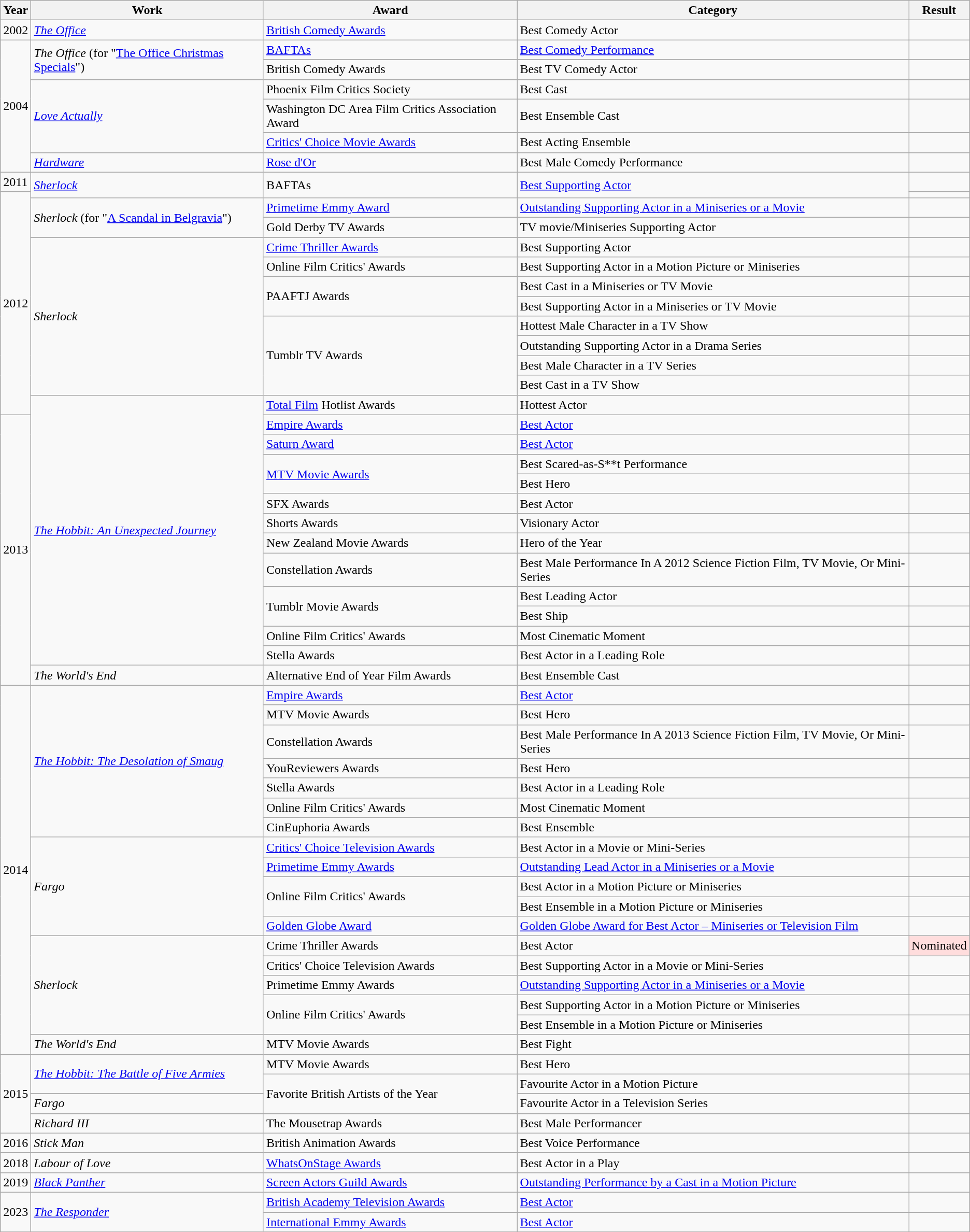<table class="wikitable sortable">
<tr>
<th>Year</th>
<th>Work</th>
<th>Award</th>
<th>Category</th>
<th>Result</th>
</tr>
<tr>
<td>2002</td>
<td><em><a href='#'>The Office</a></em></td>
<td><a href='#'>British Comedy Awards</a></td>
<td>Best Comedy Actor</td>
<td></td>
</tr>
<tr>
<td rowspan="6">2004</td>
<td rowspan="2"><em>The Office</em> (for "<a href='#'>The Office Christmas Specials</a>")</td>
<td><a href='#'>BAFTAs</a></td>
<td><a href='#'>Best Comedy Performance</a></td>
<td></td>
</tr>
<tr>
<td>British Comedy Awards</td>
<td>Best TV Comedy Actor</td>
<td></td>
</tr>
<tr>
<td rowspan="3"><em><a href='#'>Love Actually</a></em></td>
<td>Phoenix Film Critics Society</td>
<td>Best Cast</td>
<td></td>
</tr>
<tr>
<td>Washington DC Area Film Critics Association Award</td>
<td>Best Ensemble Cast</td>
<td></td>
</tr>
<tr>
<td><a href='#'>Critics' Choice Movie Awards</a></td>
<td>Best Acting Ensemble</td>
<td></td>
</tr>
<tr>
<td><em><a href='#'>Hardware</a></em></td>
<td><a href='#'>Rose d'Or</a></td>
<td>Best Male Comedy Performance</td>
<td></td>
</tr>
<tr>
<td>2011</td>
<td rowspan="2"><em><a href='#'>Sherlock</a></em></td>
<td rowspan="2">BAFTAs</td>
<td rowspan="2"><a href='#'>Best Supporting Actor</a></td>
<td></td>
</tr>
<tr>
<td rowspan="12">2012</td>
<td></td>
</tr>
<tr>
<td rowspan="2"><em>Sherlock</em> (for "<a href='#'>A Scandal in Belgravia</a>")</td>
<td><a href='#'>Primetime Emmy Award</a></td>
<td><a href='#'>Outstanding Supporting Actor in a Miniseries or a Movie</a></td>
<td></td>
</tr>
<tr>
<td>Gold Derby TV Awards</td>
<td>TV movie/Miniseries Supporting Actor</td>
<td></td>
</tr>
<tr>
<td rowspan="8"><em>Sherlock</em></td>
<td><a href='#'>Crime Thriller Awards</a></td>
<td>Best Supporting Actor</td>
<td></td>
</tr>
<tr>
<td>Online Film Critics' Awards</td>
<td>Best Supporting Actor in a Motion Picture or Miniseries</td>
<td></td>
</tr>
<tr>
<td rowspan="2">PAAFTJ Awards</td>
<td>Best Cast in a Miniseries or TV Movie</td>
<td></td>
</tr>
<tr>
<td>Best Supporting Actor in a Miniseries or TV Movie</td>
<td></td>
</tr>
<tr>
<td rowspan="4">Tumblr TV Awards</td>
<td>Hottest Male Character in a TV Show</td>
<td></td>
</tr>
<tr>
<td>Outstanding Supporting Actor in a Drama Series</td>
<td></td>
</tr>
<tr>
<td>Best Male Character in a TV Series</td>
<td></td>
</tr>
<tr>
<td>Best Cast in a TV Show</td>
<td></td>
</tr>
<tr>
<td rowspan="13"><em><a href='#'>The Hobbit: An Unexpected Journey</a></em></td>
<td><a href='#'>Total Film</a> Hotlist Awards</td>
<td>Hottest Actor</td>
<td></td>
</tr>
<tr>
<td rowspan="13">2013</td>
<td><a href='#'>Empire Awards</a></td>
<td><a href='#'>Best Actor</a></td>
<td></td>
</tr>
<tr>
<td><a href='#'>Saturn Award</a></td>
<td><a href='#'>Best Actor</a></td>
<td></td>
</tr>
<tr>
<td rowspan="2"><a href='#'>MTV Movie Awards</a></td>
<td>Best Scared-as-S**t Performance</td>
<td></td>
</tr>
<tr>
<td>Best Hero</td>
<td></td>
</tr>
<tr>
<td>SFX Awards</td>
<td>Best Actor</td>
<td></td>
</tr>
<tr>
<td>Shorts Awards</td>
<td>Visionary Actor</td>
<td></td>
</tr>
<tr>
<td>New Zealand Movie Awards</td>
<td>Hero of the Year</td>
<td></td>
</tr>
<tr>
<td>Constellation Awards</td>
<td>Best Male Performance In A 2012 Science Fiction Film, TV Movie, Or Mini-Series</td>
<td></td>
</tr>
<tr>
<td rowspan="2">Tumblr Movie Awards</td>
<td>Best Leading Actor</td>
<td></td>
</tr>
<tr>
<td>Best Ship</td>
<td></td>
</tr>
<tr>
<td>Online Film Critics' Awards</td>
<td>Most Cinematic Moment</td>
<td></td>
</tr>
<tr>
<td>Stella Awards</td>
<td>Best Actor in a Leading Role</td>
<td></td>
</tr>
<tr>
<td><em>The World's End</em></td>
<td>Alternative End of Year Film Awards</td>
<td>Best Ensemble Cast</td>
<td></td>
</tr>
<tr>
<td rowspan="19">2014</td>
<td rowspan="7"><em><a href='#'>The Hobbit: The Desolation of Smaug</a></em></td>
<td><a href='#'>Empire Awards</a></td>
<td><a href='#'>Best Actor</a></td>
<td></td>
</tr>
<tr>
<td>MTV Movie Awards</td>
<td>Best Hero</td>
<td></td>
</tr>
<tr>
<td>Constellation Awards</td>
<td>Best Male Performance In A 2013 Science Fiction Film, TV Movie, Or Mini-Series</td>
<td></td>
</tr>
<tr>
<td>YouReviewers Awards</td>
<td>Best Hero</td>
<td></td>
</tr>
<tr>
<td>Stella Awards</td>
<td>Best Actor in a Leading Role</td>
<td></td>
</tr>
<tr>
<td>Online Film Critics' Awards</td>
<td>Most Cinematic Moment</td>
<td></td>
</tr>
<tr>
<td>CinEuphoria Awards</td>
<td>Best Ensemble</td>
<td></td>
</tr>
<tr>
<td rowspan="6"><em>Fargo</em></td>
<td><a href='#'>Critics' Choice Television Awards</a></td>
<td>Best Actor in a Movie or Mini-Series</td>
<td></td>
</tr>
<tr>
<td><a href='#'>Primetime Emmy Awards</a></td>
<td><a href='#'>Outstanding Lead Actor in a Miniseries or a Movie</a></td>
<td></td>
</tr>
<tr>
<td rowspan="2">Online Film Critics' Awards</td>
<td>Best Actor in a Motion Picture or Miniseries</td>
<td></td>
</tr>
<tr>
<td>Best Ensemble in a Motion Picture or Miniseries</td>
<td></td>
</tr>
<tr>
<td><a href='#'>Golden Globe Award</a></td>
<td><a href='#'>Golden Globe Award for Best Actor&nbsp;– Miniseries or Television Film</a></td>
<td></td>
</tr>
<tr>
<td rowspan="2">Crime Thriller Awards</td>
<td rowspan="2">Best Actor</td>
<td style="background:#FDD; text-align:center;" rowspan="2">Nominated</td>
</tr>
<tr>
<td rowspan="5"><em>Sherlock</em></td>
</tr>
<tr>
<td>Critics' Choice Television Awards</td>
<td>Best Supporting Actor in a Movie or Mini-Series</td>
<td></td>
</tr>
<tr>
<td>Primetime Emmy Awards</td>
<td><a href='#'>Outstanding Supporting Actor in a Miniseries or a Movie</a></td>
<td></td>
</tr>
<tr>
<td rowspan="2">Online Film Critics' Awards</td>
<td>Best Supporting Actor in a Motion Picture or Miniseries</td>
<td></td>
</tr>
<tr>
<td>Best Ensemble in a Motion Picture or Miniseries</td>
<td></td>
</tr>
<tr>
<td><em>The World's End</em></td>
<td>MTV Movie Awards</td>
<td>Best Fight</td>
<td></td>
</tr>
<tr>
<td rowspan="4">2015</td>
<td rowspan="2"><em><a href='#'>The Hobbit: The Battle of Five Armies</a></em></td>
<td>MTV Movie Awards</td>
<td>Best Hero</td>
<td></td>
</tr>
<tr>
<td rowspan="2">Favorite British Artists of the Year</td>
<td>Favourite Actor in a Motion Picture</td>
<td></td>
</tr>
<tr>
<td><em>Fargo</em></td>
<td>Favourite Actor in a Television Series</td>
<td></td>
</tr>
<tr>
<td><em>Richard III</em></td>
<td>The Mousetrap Awards</td>
<td>Best Male Performancer</td>
<td></td>
</tr>
<tr>
<td>2016</td>
<td><em>Stick Man</em></td>
<td>British Animation Awards</td>
<td>Best Voice Performance</td>
<td></td>
</tr>
<tr>
<td>2018</td>
<td><em>Labour of Love</em></td>
<td><a href='#'>WhatsOnStage Awards</a></td>
<td>Best Actor in a Play</td>
<td></td>
</tr>
<tr>
<td>2019</td>
<td><em><a href='#'>Black Panther</a></em></td>
<td><a href='#'>Screen Actors Guild Awards</a></td>
<td><a href='#'>Outstanding Performance by a Cast in a Motion Picture</a></td>
<td></td>
</tr>
<tr>
<td rowspan="2">2023</td>
<td rowspan="2"><em><a href='#'>The Responder</a></em></td>
<td><a href='#'>British Academy Television Awards</a></td>
<td><a href='#'>Best Actor</a></td>
<td></td>
</tr>
<tr>
<td><a href='#'>International Emmy Awards</a></td>
<td><a href='#'>Best Actor</a></td>
<td></td>
</tr>
</table>
